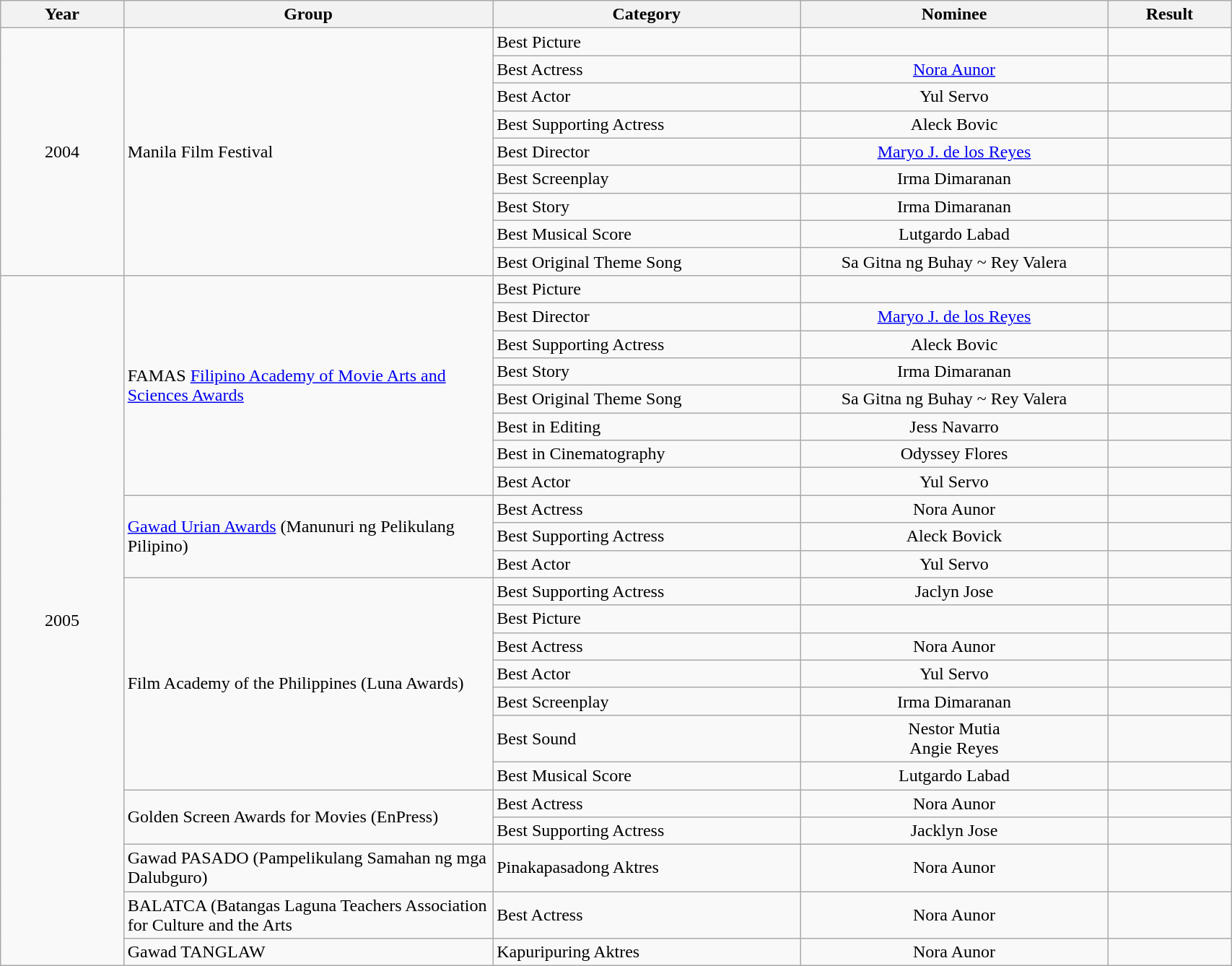<table | width="90%" class="wikitable sortable">
<tr>
<th width="10%">Year</th>
<th width="30%">Group</th>
<th width="25%">Category</th>
<th width="25%">Nominee</th>
<th width="10%">Result</th>
</tr>
<tr>
<td rowspan="9" align="center">2004</td>
<td rowspan="9" align="left">Manila Film Festival</td>
<td align="left">Best Picture</td>
<td align="center"></td>
<td></td>
</tr>
<tr>
<td align="left">Best Actress</td>
<td align="center"><a href='#'>Nora Aunor</a></td>
<td></td>
</tr>
<tr>
<td align="left">Best Actor</td>
<td align="center">Yul Servo</td>
<td></td>
</tr>
<tr>
<td align="left">Best Supporting Actress</td>
<td align="center">Aleck Bovic</td>
<td></td>
</tr>
<tr>
<td align="left">Best Director</td>
<td align="center"><a href='#'>Maryo J. de los Reyes</a></td>
<td></td>
</tr>
<tr>
<td align="left">Best Screenplay</td>
<td align="center">Irma Dimaranan</td>
<td></td>
</tr>
<tr>
<td align="left">Best Story</td>
<td align="center">Irma Dimaranan</td>
<td></td>
</tr>
<tr>
<td align="left">Best Musical Score</td>
<td align="center">Lutgardo Labad</td>
<td></td>
</tr>
<tr>
<td align="left">Best Original Theme Song</td>
<td align="center">Sa Gitna ng Buhay ~ Rey Valera</td>
<td></td>
</tr>
<tr>
<td rowspan="25" align="center">2005</td>
<td rowspan="8" align="left">FAMAS <a href='#'>Filipino Academy of Movie Arts and Sciences Awards</a></td>
<td align="left">Best Picture</td>
<td align="center"></td>
<td></td>
</tr>
<tr>
<td align="left">Best Director</td>
<td align="center"><a href='#'>Maryo J. de los Reyes</a></td>
<td></td>
</tr>
<tr>
<td align="left">Best Supporting Actress</td>
<td align="center">Aleck Bovic</td>
<td></td>
</tr>
<tr>
<td align="left">Best Story</td>
<td align="center">Irma Dimaranan</td>
<td></td>
</tr>
<tr>
<td align="left">Best Original Theme Song</td>
<td align="center">Sa Gitna ng Buhay ~ Rey Valera</td>
<td></td>
</tr>
<tr>
<td align="left">Best in Editing</td>
<td align="center">Jess Navarro</td>
<td></td>
</tr>
<tr>
<td align="left">Best in Cinematography</td>
<td align="center">Odyssey Flores</td>
<td></td>
</tr>
<tr>
<td align="left">Best Actor</td>
<td align="center">Yul Servo</td>
<td></td>
</tr>
<tr>
<td rowspan="3" align="left"><a href='#'>Gawad Urian Awards</a> (Manunuri ng Pelikulang Pilipino)</td>
<td align="left">Best Actress</td>
<td align="center">Nora Aunor</td>
<td></td>
</tr>
<tr>
<td align="left">Best Supporting Actress</td>
<td align="center">Aleck Bovick</td>
<td></td>
</tr>
<tr>
<td align="left">Best Actor</td>
<td align="center">Yul Servo</td>
<td></td>
</tr>
<tr>
<td rowspan="7" align="left">Film Academy of the Philippines (Luna Awards)</td>
<td align="left">Best Supporting Actress</td>
<td align="center">Jaclyn Jose</td>
<td></td>
</tr>
<tr>
<td align="left">Best Picture</td>
<td align="center"></td>
<td></td>
</tr>
<tr>
<td align="left">Best Actress</td>
<td align="center">Nora Aunor</td>
<td></td>
</tr>
<tr>
<td align="left">Best Actor</td>
<td align="center">Yul Servo</td>
<td></td>
</tr>
<tr>
<td align="left">Best Screenplay</td>
<td align="center">Irma Dimaranan</td>
<td></td>
</tr>
<tr>
<td align="left">Best Sound</td>
<td align="center">Nestor Mutia<br>Angie Reyes</td>
<td></td>
</tr>
<tr>
<td align="left">Best Musical Score</td>
<td align="center">Lutgardo Labad</td>
<td></td>
</tr>
<tr>
<td rowspan="2" align="left">Golden Screen Awards for Movies (EnPress)</td>
<td align="left">Best Actress</td>
<td align="center">Nora Aunor</td>
<td></td>
</tr>
<tr>
<td align="left">Best Supporting Actress</td>
<td align="center">Jacklyn Jose</td>
<td></td>
</tr>
<tr>
<td align="left">Gawad PASADO (Pampelikulang Samahan ng mga Dalubguro)</td>
<td align="left">Pinakapasadong Aktres</td>
<td align="center">Nora Aunor</td>
<td></td>
</tr>
<tr>
<td align="left">BALATCA (Batangas Laguna Teachers Association for Culture and the Arts</td>
<td align="left">Best Actress</td>
<td align="center">Nora Aunor</td>
<td></td>
</tr>
<tr>
<td align="left">Gawad TANGLAW</td>
<td align="left">Kapuripuring Aktres</td>
<td align="center">Nora Aunor</td>
<td></td>
</tr>
</table>
